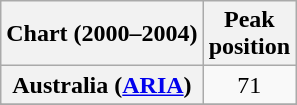<table class="wikitable sortable plainrowheaders" style="text-align:center">
<tr>
<th scope="col">Chart (2000–2004)</th>
<th scope="col">Peak<br>position</th>
</tr>
<tr>
<th scope="row">Australia (<a href='#'>ARIA</a>)</th>
<td>71</td>
</tr>
<tr>
</tr>
<tr>
</tr>
<tr>
</tr>
<tr>
</tr>
</table>
